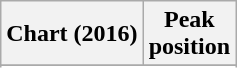<table class="wikitable sortable plainrowheaders" style="text-align:center">
<tr>
<th scope="col">Chart (2016)</th>
<th scope="col">Peak<br> position</th>
</tr>
<tr>
</tr>
<tr>
</tr>
<tr>
</tr>
<tr>
</tr>
</table>
